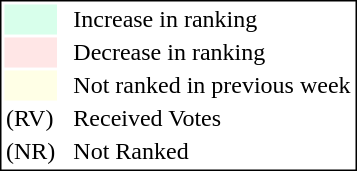<table style="border:1px solid black;">
<tr>
<td style="background:#D8FFEB; width:20px;"></td>
<td> </td>
<td>Increase in ranking</td>
</tr>
<tr>
<td style="background:#FFE6E6; width:20px;"></td>
<td> </td>
<td>Decrease in ranking</td>
</tr>
<tr>
<td style="background:#FFFFE6; width:20px;"></td>
<td> </td>
<td>Not ranked in previous week</td>
</tr>
<tr>
<td>(RV)</td>
<td> </td>
<td>Received Votes</td>
</tr>
<tr>
<td>(NR)</td>
<td> </td>
<td>Not Ranked</td>
</tr>
</table>
